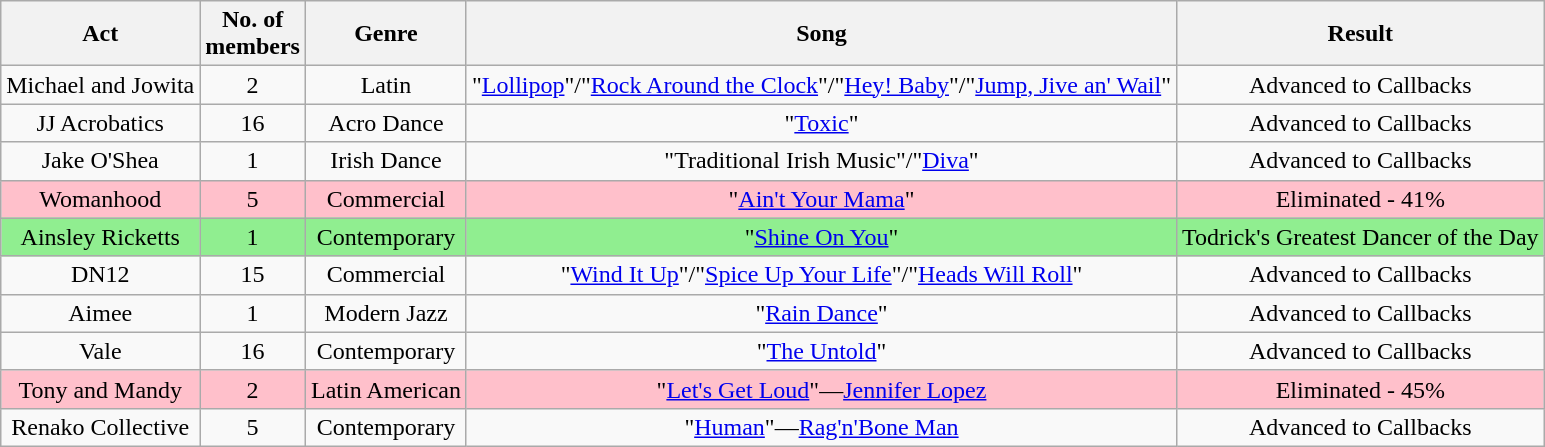<table class="wikitable sortable" style="text-align:center">
<tr>
<th>Act</th>
<th>No. of<br>members</th>
<th>Genre</th>
<th>Song</th>
<th>Result</th>
</tr>
<tr>
<td>Michael and Jowita</td>
<td>2</td>
<td>Latin</td>
<td>"<a href='#'>Lollipop</a>"/"<a href='#'>Rock Around the Clock</a>"/"<a href='#'>Hey! Baby</a>"/"<a href='#'>Jump, Jive an' Wail</a>"</td>
<td>Advanced to Callbacks</td>
</tr>
<tr>
<td>JJ Acrobatics</td>
<td>16</td>
<td>Acro Dance</td>
<td>"<a href='#'>Toxic</a>"</td>
<td>Advanced to Callbacks</td>
</tr>
<tr>
<td>Jake O'Shea</td>
<td>1</td>
<td>Irish Dance</td>
<td>"Traditional Irish Music"/"<a href='#'>Diva</a>"</td>
<td>Advanced to Callbacks</td>
</tr>
<tr style="background:pink;">
<td>Womanhood</td>
<td>5</td>
<td>Commercial</td>
<td>"<a href='#'>Ain't Your Mama</a>"</td>
<td>Eliminated - 41%</td>
</tr>
<tr style="background:lightgreen;">
<td>Ainsley Ricketts</td>
<td>1</td>
<td>Contemporary</td>
<td>"<a href='#'>Shine On You</a>"</td>
<td>Todrick's Greatest Dancer of the Day</td>
</tr>
<tr>
<td>DN12</td>
<td>15</td>
<td>Commercial</td>
<td>"<a href='#'>Wind It Up</a>"/"<a href='#'>Spice Up Your Life</a>"/"<a href='#'>Heads Will Roll</a>"</td>
<td>Advanced to Callbacks</td>
</tr>
<tr>
<td>Aimee</td>
<td>1</td>
<td>Modern Jazz</td>
<td>"<a href='#'>Rain Dance</a>"</td>
<td>Advanced to Callbacks</td>
</tr>
<tr>
<td>Vale</td>
<td>16</td>
<td>Contemporary</td>
<td>"<a href='#'>The Untold</a>"</td>
<td>Advanced to Callbacks</td>
</tr>
<tr style="background:pink;">
<td>Tony and Mandy</td>
<td>2</td>
<td>Latin American</td>
<td>"<a href='#'>Let's Get Loud</a>"—<a href='#'>Jennifer Lopez</a></td>
<td>Eliminated - 45%</td>
</tr>
<tr>
<td>Renako Collective</td>
<td>5</td>
<td>Contemporary</td>
<td>"<a href='#'>Human</a>"—<a href='#'>Rag'n'Bone Man</a></td>
<td>Advanced to Callbacks</td>
</tr>
</table>
